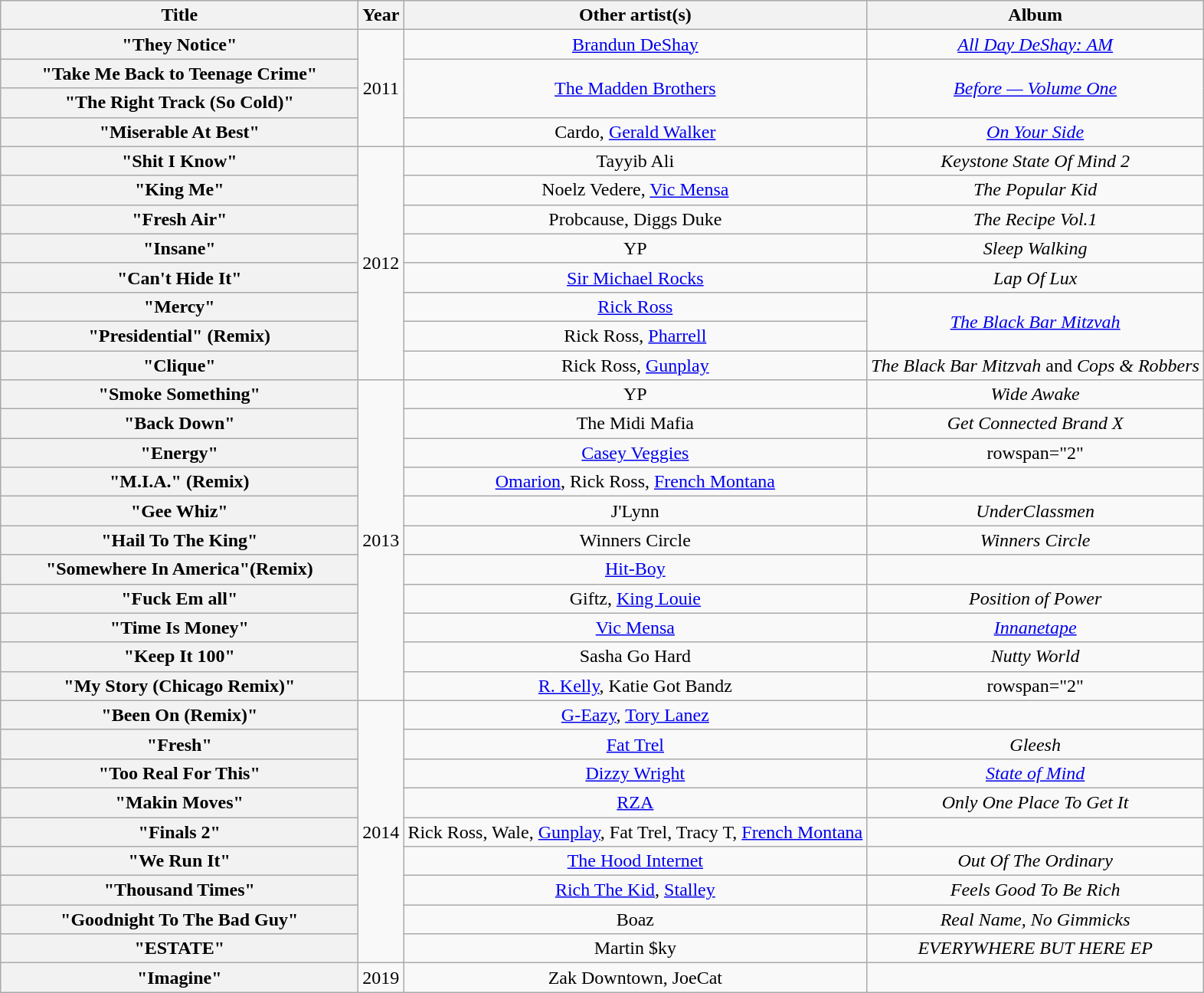<table class="wikitable plainrowheaders" style="text-align:center;">
<tr>
<th scope="col" style="width:19em;">Title</th>
<th scope="col">Year</th>
<th scope="col">Other artist(s)</th>
<th scope="col">Album</th>
</tr>
<tr>
<th scope="row">"They Notice"</th>
<td rowspan="4">2011</td>
<td><a href='#'>Brandun DeShay</a></td>
<td><em><a href='#'>All Day DeShay: AM</a></em></td>
</tr>
<tr>
<th scope="row">"Take Me Back to Teenage Crime"</th>
<td rowspan="2"><a href='#'>The Madden Brothers</a></td>
<td rowspan="2"><em><a href='#'>Before — Volume One</a></em></td>
</tr>
<tr>
<th scope="row">"The Right Track (So Cold)"</th>
</tr>
<tr>
<th scope="row">"Miserable At Best"</th>
<td>Cardo, <a href='#'>Gerald Walker</a></td>
<td><em><a href='#'>On Your Side</a></em></td>
</tr>
<tr>
<th scope="row">"Shit I Know"</th>
<td rowspan="8">2012</td>
<td>Tayyib Ali</td>
<td><em>Keystone State Of Mind 2</em></td>
</tr>
<tr>
<th scope="row">"King Me"</th>
<td>Noelz Vedere, <a href='#'>Vic Mensa</a></td>
<td><em>The Popular Kid</em></td>
</tr>
<tr>
<th scope="row">"Fresh Air"</th>
<td>Probcause, Diggs Duke</td>
<td><em>The Recipe Vol.1</em></td>
</tr>
<tr>
<th scope="row">"Insane"</th>
<td>YP</td>
<td><em>Sleep Walking</em></td>
</tr>
<tr>
<th scope="row">"Can't Hide It"</th>
<td><a href='#'>Sir Michael Rocks</a></td>
<td><em>Lap Of Lux</em></td>
</tr>
<tr>
<th scope="row">"Mercy"</th>
<td><a href='#'>Rick Ross</a></td>
<td rowspan="2"><em><a href='#'>The Black Bar Mitzvah</a></em></td>
</tr>
<tr>
<th scope="row">"Presidential" (Remix)</th>
<td>Rick Ross, <a href='#'>Pharrell</a></td>
</tr>
<tr>
<th scope="row">"Clique"</th>
<td>Rick Ross, <a href='#'>Gunplay</a></td>
<td><em>The Black Bar Mitzvah</em> and <em>Cops & Robbers</em></td>
</tr>
<tr>
<th scope="row">"Smoke Something"</th>
<td rowspan="11">2013</td>
<td>YP</td>
<td><em>Wide Awake</em></td>
</tr>
<tr>
<th scope="row">"Back Down"</th>
<td>The Midi Mafia</td>
<td><em>Get Connected Brand X</em></td>
</tr>
<tr>
<th scope="row">"Energy"</th>
<td><a href='#'>Casey Veggies</a></td>
<td>rowspan="2" </td>
</tr>
<tr>
<th scope="row">"M.I.A." (Remix)</th>
<td><a href='#'>Omarion</a>, Rick Ross, <a href='#'>French Montana</a></td>
</tr>
<tr>
<th scope="row">"Gee Whiz"</th>
<td>J'Lynn</td>
<td><em>UnderClassmen</em></td>
</tr>
<tr>
<th scope="row">"Hail To The King"</th>
<td>Winners Circle</td>
<td><em>Winners Circle</em></td>
</tr>
<tr>
<th scope="row">"Somewhere In America"(Remix)</th>
<td><a href='#'>Hit-Boy</a></td>
<td></td>
</tr>
<tr>
<th scope="row">"Fuck Em all"</th>
<td>Giftz, <a href='#'>King Louie</a></td>
<td><em>Position of Power</em></td>
</tr>
<tr>
<th scope="row">"Time Is Money"</th>
<td><a href='#'>Vic Mensa</a></td>
<td><em><a href='#'>Innanetape</a></em></td>
</tr>
<tr>
<th scope="row">"Keep It 100"</th>
<td>Sasha Go Hard</td>
<td><em>Nutty World</em></td>
</tr>
<tr>
<th scope="row">"My Story (Chicago Remix)"</th>
<td><a href='#'>R. Kelly</a>, Katie Got Bandz</td>
<td>rowspan="2" </td>
</tr>
<tr>
<th scope="row">"Been On (Remix)"</th>
<td rowspan="9">2014</td>
<td><a href='#'>G-Eazy</a>, <a href='#'>Tory Lanez</a></td>
</tr>
<tr>
<th scope="row">"Fresh"</th>
<td><a href='#'>Fat Trel</a></td>
<td><em>Gleesh</em></td>
</tr>
<tr>
<th scope="row">"Too Real For This"</th>
<td><a href='#'>Dizzy Wright</a></td>
<td><em><a href='#'>State of Mind</a></em></td>
</tr>
<tr>
<th scope="row">"Makin Moves"</th>
<td><a href='#'>RZA</a></td>
<td><em>Only One Place To Get It</em></td>
</tr>
<tr>
<th scope="row">"Finals 2"</th>
<td>Rick Ross, Wale, <a href='#'>Gunplay</a>, Fat Trel, Tracy T, <a href='#'>French Montana</a></td>
<td></td>
</tr>
<tr>
<th scope="row">"We Run It"</th>
<td><a href='#'>The Hood Internet</a></td>
<td><em>Out Of The Ordinary</em></td>
</tr>
<tr>
<th scope="row">"Thousand Times"</th>
<td><a href='#'>Rich The Kid</a>, <a href='#'>Stalley</a></td>
<td><em>Feels Good To Be Rich</em></td>
</tr>
<tr>
<th scope="row">"Goodnight To The Bad Guy"</th>
<td>Boaz</td>
<td><em>Real Name, No Gimmicks</em></td>
</tr>
<tr>
<th scope="row">"ESTATE"</th>
<td>Martin $ky</td>
<td><em>EVERYWHERE BUT HERE EP</em></td>
</tr>
<tr>
<th scope="row">"Imagine"</th>
<td rowspan="11">2019</td>
<td>Zak Downtown, JoeCat</td>
<td></td>
</tr>
</table>
